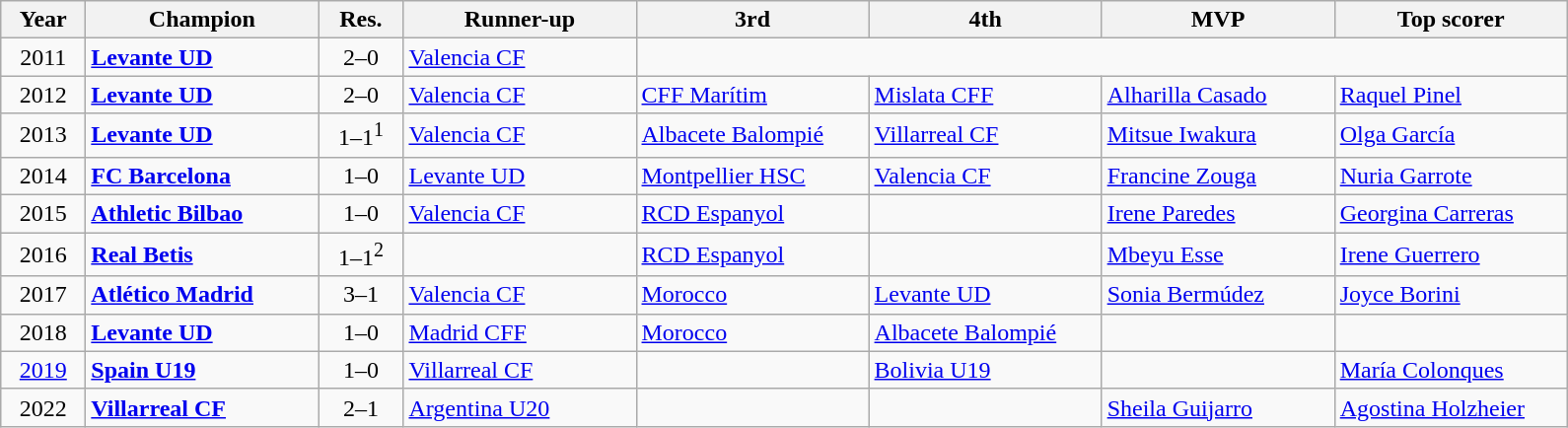<table class="wikitable">
<tr>
<th width=50px>Year</th>
<th width=150px>Champion</th>
<th width=50px>Res.</th>
<th width=150px>Runner-up</th>
<th width=150px>3rd</th>
<th width=150px>4th</th>
<th width=150px>MVP</th>
<th width=150px>Top scorer</th>
</tr>
<tr>
<td align=center>2011</td>
<td> <strong><a href='#'>Levante UD</a></strong></td>
<td align=center>2–0</td>
<td> <a href='#'>Valencia CF</a></td>
</tr>
<tr>
<td align=center>2012</td>
<td> <strong><a href='#'>Levante UD</a></strong></td>
<td align=center>2–0</td>
<td> <a href='#'>Valencia CF</a></td>
<td> <a href='#'>CFF Marítim</a></td>
<td> <a href='#'>Mislata CFF</a></td>
<td> <a href='#'>Alharilla Casado</a></td>
<td> <a href='#'>Raquel Pinel</a></td>
</tr>
<tr>
<td align=center>2013</td>
<td> <strong><a href='#'>Levante UD</a></strong></td>
<td align=center>1–1<sup>1</sup></td>
<td> <a href='#'>Valencia CF</a></td>
<td> <a href='#'>Albacete Balompié</a></td>
<td> <a href='#'>Villarreal CF</a></td>
<td> <a href='#'>Mitsue Iwakura</a></td>
<td> <a href='#'>Olga García</a></td>
</tr>
<tr>
<td align=center>2014</td>
<td> <strong><a href='#'>FC Barcelona</a></strong></td>
<td align=center>1–0</td>
<td> <a href='#'>Levante UD</a></td>
<td> <a href='#'>Montpellier HSC</a></td>
<td> <a href='#'>Valencia CF</a></td>
<td> <a href='#'>Francine Zouga</a></td>
<td> <a href='#'>Nuria Garrote</a></td>
</tr>
<tr>
<td align=center>2015</td>
<td> <strong><a href='#'>Athletic Bilbao</a></strong></td>
<td align=center>1–0</td>
<td> <a href='#'>Valencia CF</a></td>
<td> <a href='#'>RCD Espanyol</a></td>
<td></td>
<td> <a href='#'>Irene Paredes</a></td>
<td> <a href='#'>Georgina Carreras</a></td>
</tr>
<tr>
<td align=center>2016</td>
<td> <strong><a href='#'>Real Betis</a></strong></td>
<td align=center>1–1<sup>2</sup></td>
<td></td>
<td> <a href='#'>RCD Espanyol</a></td>
<td></td>
<td> <a href='#'>Mbeyu Esse</a></td>
<td> <a href='#'>Irene Guerrero</a></td>
</tr>
<tr>
<td align=center>2017</td>
<td> <strong><a href='#'>Atlético Madrid</a></strong></td>
<td align=center>3–1</td>
<td> <a href='#'>Valencia CF</a></td>
<td> <a href='#'>Morocco</a></td>
<td> <a href='#'>Levante UD</a></td>
<td> <a href='#'>Sonia Bermúdez</a></td>
<td> <a href='#'>Joyce Borini</a></td>
</tr>
<tr>
<td align=center>2018</td>
<td> <strong><a href='#'>Levante UD</a></strong></td>
<td align=center>1–0</td>
<td> <a href='#'>Madrid CFF</a></td>
<td> <a href='#'>Morocco</a></td>
<td> <a href='#'>Albacete Balompié</a></td>
<td></td>
<td></td>
</tr>
<tr>
<td align=center><a href='#'>2019</a></td>
<td> <strong><a href='#'>Spain U19</a></strong></td>
<td align=center>1–0</td>
<td> <a href='#'>Villarreal CF</a></td>
<td></td>
<td> <a href='#'>Bolivia U19</a></td>
<td></td>
<td> <a href='#'>María Colonques</a></td>
</tr>
<tr>
<td align=center>2022</td>
<td> <strong><a href='#'>Villarreal CF</a></strong></td>
<td align=center>2–1</td>
<td> <a href='#'>Argentina U20</a></td>
<td></td>
<td></td>
<td> <a href='#'>Sheila Guijarro</a></td>
<td> <a href='#'>Agostina Holzheier</a></td>
</tr>
</table>
